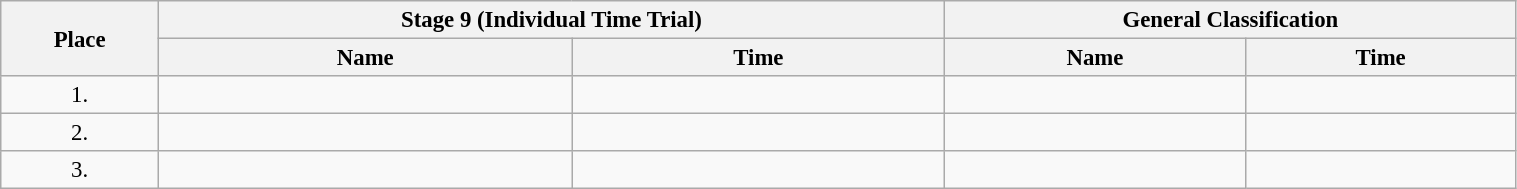<table class="wikitable"  style="font-size:95%; width:80%;">
<tr>
<th rowspan="2">Place</th>
<th colspan="2">Stage 9 (Individual Time Trial)</th>
<th colspan="2">General Classification</th>
</tr>
<tr>
<th>Name</th>
<th>Time</th>
<th>Name</th>
<th>Time</th>
</tr>
<tr>
<td style="text-align:center;">1.</td>
<td></td>
<td></td>
<td></td>
<td></td>
</tr>
<tr>
<td style="text-align:center;">2.</td>
<td></td>
<td></td>
<td></td>
<td></td>
</tr>
<tr>
<td style="text-align:center;">3.</td>
<td></td>
<td></td>
<td></td>
<td></td>
</tr>
</table>
